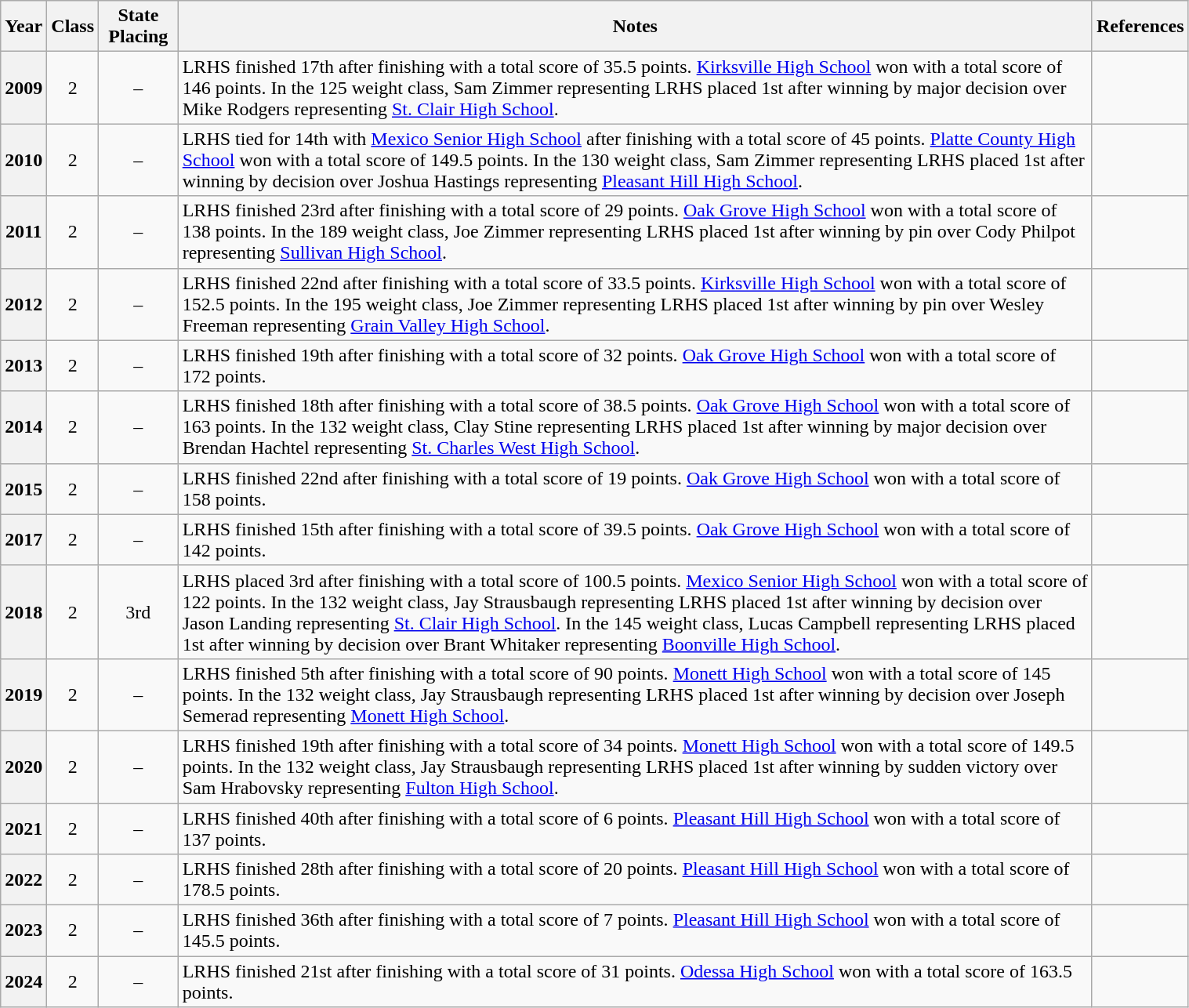<table class="wikitable sortable mw-collapsible mw-collapsed" style="text-align: center; width: 80%;">
<tr>
<th scope=col>Year</th>
<th scope=col class=unsortable>Class</th>
<th scope=col>State Placing</th>
<th scope=col class=unsortable>Notes</th>
<th scope=col class=unsortable>References</th>
</tr>
<tr>
<th scope=row>2009</th>
<td>2</td>
<td>–</td>
<td align=left>LRHS finished 17th after finishing with a total score of 35.5 points. <a href='#'>Kirksville High School</a> won with a total score of 146 points. In the 125 weight class, Sam Zimmer representing LRHS placed 1st after winning by major decision over Mike Rodgers representing <a href='#'>St. Clair High School</a>.</td>
<td></td>
</tr>
<tr>
<th scope=row>2010</th>
<td>2</td>
<td>–</td>
<td align=left>LRHS tied for 14th with <a href='#'>Mexico Senior High School</a> after finishing with a total score of 45 points. <a href='#'>Platte County High School</a> won with a total score of 149.5 points. In the 130 weight class, Sam Zimmer representing LRHS placed 1st after winning by decision over Joshua Hastings representing <a href='#'>Pleasant Hill High School</a>.</td>
<td></td>
</tr>
<tr>
<th scope=row>2011</th>
<td>2</td>
<td>–</td>
<td align=left>LRHS finished 23rd after finishing with a total score of 29 points. <a href='#'>Oak Grove High School</a> won with a total score of 138 points. In the 189 weight class, Joe Zimmer representing LRHS placed 1st after winning by pin over Cody Philpot representing <a href='#'>Sullivan High School</a>.</td>
<td></td>
</tr>
<tr>
<th scope=row>2012</th>
<td>2</td>
<td>–</td>
<td align=left>LRHS finished 22nd after finishing with a total score of 33.5 points. <a href='#'>Kirksville High School</a> won with a total score of 152.5 points. In the 195 weight class, Joe Zimmer representing LRHS placed 1st after winning by pin over Wesley Freeman representing <a href='#'>Grain Valley High School</a>.</td>
<td></td>
</tr>
<tr>
<th scope=row>2013</th>
<td>2</td>
<td>–</td>
<td align=left>LRHS finished 19th after finishing with a total score of 32 points. <a href='#'>Oak Grove High School</a> won with a total score of 172 points.</td>
<td></td>
</tr>
<tr>
<th scope=row>2014</th>
<td>2</td>
<td>–</td>
<td align=left>LRHS finished 18th after finishing with a total score of 38.5 points. <a href='#'>Oak Grove High School</a> won with a total score of 163 points. In the 132 weight class, Clay Stine representing LRHS placed 1st after winning by major decision over Brendan Hachtel representing <a href='#'>St. Charles West High School</a>.</td>
<td></td>
</tr>
<tr>
<th scope=row>2015</th>
<td>2</td>
<td>–</td>
<td align=left>LRHS finished 22nd after finishing with a total score of 19 points. <a href='#'>Oak Grove High School</a> won with a total score of 158 points.</td>
<td></td>
</tr>
<tr>
<th scope=row>2017</th>
<td>2</td>
<td>–</td>
<td align=left>LRHS finished 15th after finishing with a total score of 39.5 points. <a href='#'>Oak Grove High School</a> won with a total score of 142 points.</td>
<td></td>
</tr>
<tr>
<th scope=row>2018</th>
<td>2</td>
<td>3rd</td>
<td align=left>LRHS placed 3rd after finishing with a total score of 100.5 points. <a href='#'>Mexico Senior High School</a> won with a total score of 122 points. In the 132 weight class, Jay Strausbaugh representing LRHS placed 1st after winning by decision over Jason Landing representing <a href='#'>St. Clair High School</a>. In the 145 weight class, Lucas Campbell representing LRHS placed 1st after winning by decision over Brant Whitaker representing <a href='#'>Boonville High School</a>.</td>
<td></td>
</tr>
<tr>
<th scope=row>2019</th>
<td>2</td>
<td>–</td>
<td align=left>LRHS finished 5th after finishing with a total score of 90 points. <a href='#'>Monett High School</a> won with a total score of 145 points. In the 132 weight class, Jay Strausbaugh representing LRHS placed 1st after winning by decision over Joseph Semerad representing <a href='#'>Monett High School</a>.</td>
<td></td>
</tr>
<tr>
<th scope=row>2020</th>
<td>2</td>
<td>–</td>
<td align=left>LRHS finished 19th after finishing with a total score of 34 points. <a href='#'>Monett High School</a> won with a total score of 149.5 points. In the 132 weight class, Jay Strausbaugh representing LRHS placed 1st after winning by sudden victory over Sam Hrabovsky representing <a href='#'>Fulton High School</a>.</td>
<td></td>
</tr>
<tr>
<th scope=row>2021</th>
<td>2</td>
<td>–</td>
<td align=left>LRHS finished 40th after finishing with a total score of 6 points. <a href='#'>Pleasant Hill High School</a> won with a total score of 137 points.</td>
<td></td>
</tr>
<tr>
<th scope=row>2022</th>
<td>2</td>
<td>–</td>
<td align=left>LRHS finished 28th after finishing with a total score of 20 points. <a href='#'>Pleasant Hill High School</a> won with a total score of 178.5 points.</td>
<td></td>
</tr>
<tr>
<th scope=row>2023</th>
<td>2</td>
<td>–</td>
<td align=left>LRHS finished 36th after finishing with a total score of 7 points. <a href='#'>Pleasant Hill High School</a> won with a total score of 145.5 points.</td>
<td></td>
</tr>
<tr>
<th scope=row>2024</th>
<td>2</td>
<td>–</td>
<td align=left>LRHS finished 21st after finishing with a total score of 31 points. <a href='#'>Odessa High School</a> won with a total score of 163.5 points.</td>
<td></td>
</tr>
</table>
